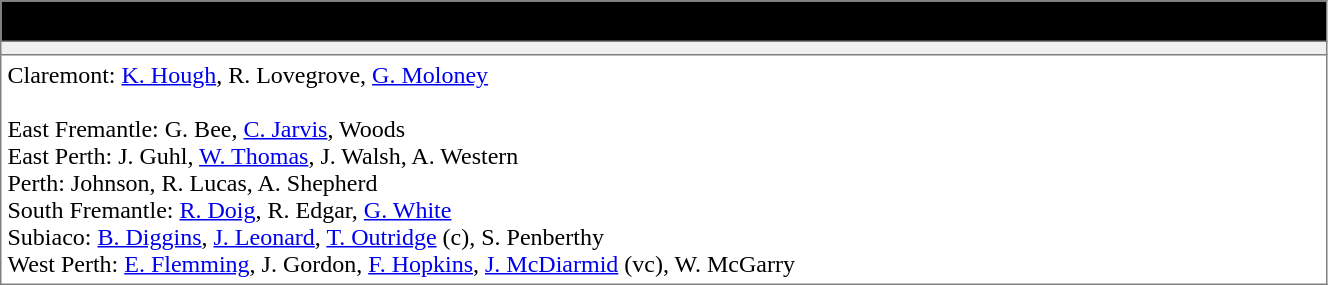<table border="1" cellpadding="4" cellspacing="0"  style="text-align:left; font-size:100%; border-collapse:collapse; width:70%;">
<tr style="background:black;">
<th colspan=2><span>Western Australian Carnival Squad</span></th>
</tr>
<tr style="background:#efefef;">
<td></td>
</tr>
<tr>
<td>Claremont: <a href='#'>K. Hough</a>, R. Lovegrove, <a href='#'>G. Moloney</a><br><br>East Fremantle: G. Bee, <a href='#'>C. Jarvis</a>, Woods<br>
East Perth: J. Guhl, <a href='#'>W. Thomas</a>, J. Walsh, A. Western<br>
Perth: Johnson, R. Lucas, A. Shepherd<br>
South Fremantle: <a href='#'>R. Doig</a>, R. Edgar, <a href='#'>G. White</a><br>
Subiaco: <a href='#'>B. Diggins</a>, <a href='#'>J. Leonard</a>, <a href='#'>T. Outridge</a> (c), S. Penberthy<br>
West Perth: <a href='#'>E. Flemming</a>, J. Gordon, <a href='#'>F. Hopkins</a>, <a href='#'>J. McDiarmid</a> (vc), W. McGarry</td>
</tr>
</table>
